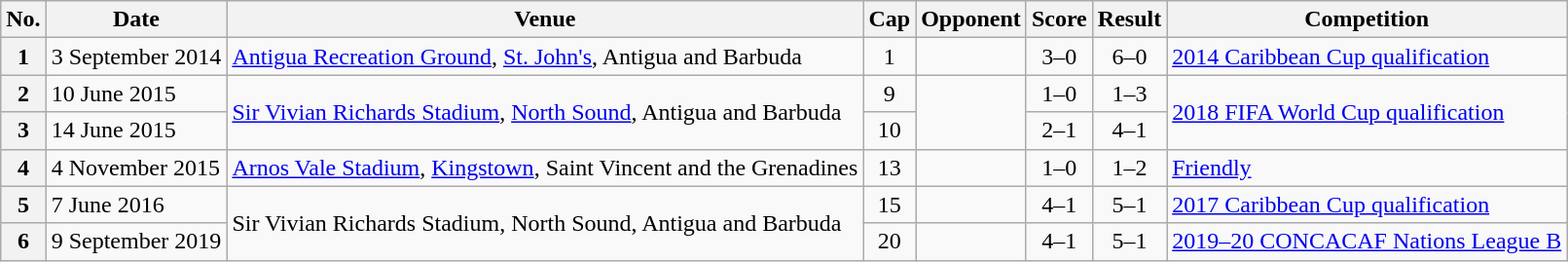<table class="wikitable sortable plainrowheaders">
<tr>
<th scope=col>No.</th>
<th scope=col data-sort-type=date>Date</th>
<th scope=col>Venue</th>
<th scope=col>Cap</th>
<th scope=col>Opponent</th>
<th scope=col>Score</th>
<th scope=col>Result</th>
<th scope=col>Competition</th>
</tr>
<tr>
<th scope=row>1</th>
<td>3 September 2014</td>
<td><a href='#'>Antigua Recreation Ground</a>, <a href='#'>St. John's</a>, Antigua and Barbuda</td>
<td align=center>1</td>
<td></td>
<td align=center>3–0</td>
<td align=center>6–0</td>
<td><a href='#'>2014 Caribbean Cup qualification</a></td>
</tr>
<tr>
<th scope=row>2</th>
<td>10 June 2015</td>
<td rowspan=2><a href='#'>Sir Vivian Richards Stadium</a>, <a href='#'>North Sound</a>, Antigua and Barbuda</td>
<td align=center>9</td>
<td rowspan=2></td>
<td align=center>1–0</td>
<td align=center>1–3</td>
<td rowspan=2><a href='#'>2018 FIFA World Cup qualification</a></td>
</tr>
<tr>
<th scope=row>3</th>
<td>14 June 2015</td>
<td align=center>10</td>
<td align=center>2–1</td>
<td align=center>4–1</td>
</tr>
<tr>
<th scope=row>4</th>
<td>4 November 2015</td>
<td><a href='#'>Arnos Vale Stadium</a>, <a href='#'>Kingstown</a>, Saint Vincent and the Grenadines</td>
<td align=center>13</td>
<td></td>
<td align=center>1–0</td>
<td align=center>1–2</td>
<td><a href='#'>Friendly</a></td>
</tr>
<tr>
<th scope=row>5</th>
<td>7 June 2016</td>
<td rowspan=2>Sir Vivian Richards Stadium, North Sound, Antigua and Barbuda</td>
<td align=center>15</td>
<td></td>
<td align=center>4–1</td>
<td align=center>5–1</td>
<td><a href='#'>2017 Caribbean Cup qualification</a></td>
</tr>
<tr>
<th scope=row>6</th>
<td>9 September 2019</td>
<td align=center>20</td>
<td></td>
<td align=center>4–1</td>
<td align=center>5–1</td>
<td><a href='#'>2019–20 CONCACAF Nations League B</a></td>
</tr>
</table>
